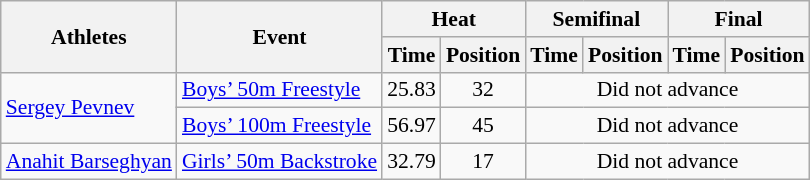<table class="wikitable" border="1" style="font-size:90%">
<tr>
<th rowspan=2>Athletes</th>
<th rowspan=2>Event</th>
<th colspan=2>Heat</th>
<th colspan=2>Semifinal</th>
<th colspan=2>Final</th>
</tr>
<tr>
<th>Time</th>
<th>Position</th>
<th>Time</th>
<th>Position</th>
<th>Time</th>
<th>Position</th>
</tr>
<tr>
<td rowspan=2><a href='#'>Sergey Pevnev</a></td>
<td><a href='#'>Boys’ 50m Freestyle</a></td>
<td align=center>25.83</td>
<td align=center>32</td>
<td colspan="4" align=center>Did not advance</td>
</tr>
<tr>
<td><a href='#'>Boys’ 100m Freestyle</a></td>
<td align=center>56.97</td>
<td align=center>45</td>
<td colspan="4" align=center>Did not advance</td>
</tr>
<tr>
<td rowspan=2><a href='#'>Anahit Barseghyan</a></td>
<td><a href='#'>Girls’ 50m Backstroke</a></td>
<td align=center>32.79</td>
<td align=center>17</td>
<td colspan="4" align=center>Did not advance</td>
</tr>
</table>
